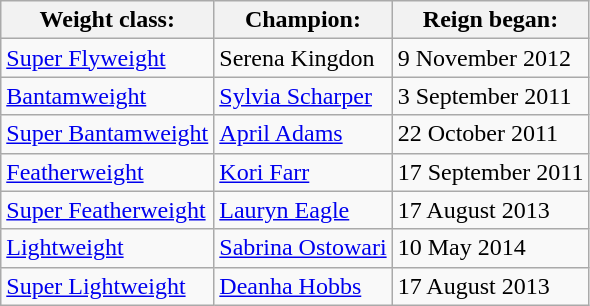<table class="wikitable">
<tr>
<th>Weight class:</th>
<th>Champion:</th>
<th>Reign began:</th>
</tr>
<tr>
<td><a href='#'>Super Flyweight</a></td>
<td>Serena Kingdon</td>
<td>9 November 2012</td>
</tr>
<tr>
<td><a href='#'>Bantamweight</a></td>
<td><a href='#'>Sylvia Scharper</a></td>
<td>3 September 2011</td>
</tr>
<tr>
<td><a href='#'>Super Bantamweight</a></td>
<td><a href='#'>April Adams</a></td>
<td>22 October 2011</td>
</tr>
<tr>
<td><a href='#'>Featherweight</a></td>
<td><a href='#'>Kori Farr</a></td>
<td>17 September 2011</td>
</tr>
<tr>
<td><a href='#'>Super Featherweight</a></td>
<td><a href='#'>Lauryn Eagle</a></td>
<td>17 August 2013</td>
</tr>
<tr>
<td><a href='#'>Lightweight</a></td>
<td><a href='#'>Sabrina Ostowari</a></td>
<td>10 May 2014</td>
</tr>
<tr>
<td><a href='#'>Super Lightweight</a></td>
<td><a href='#'>Deanha Hobbs</a></td>
<td>17 August 2013</td>
</tr>
</table>
